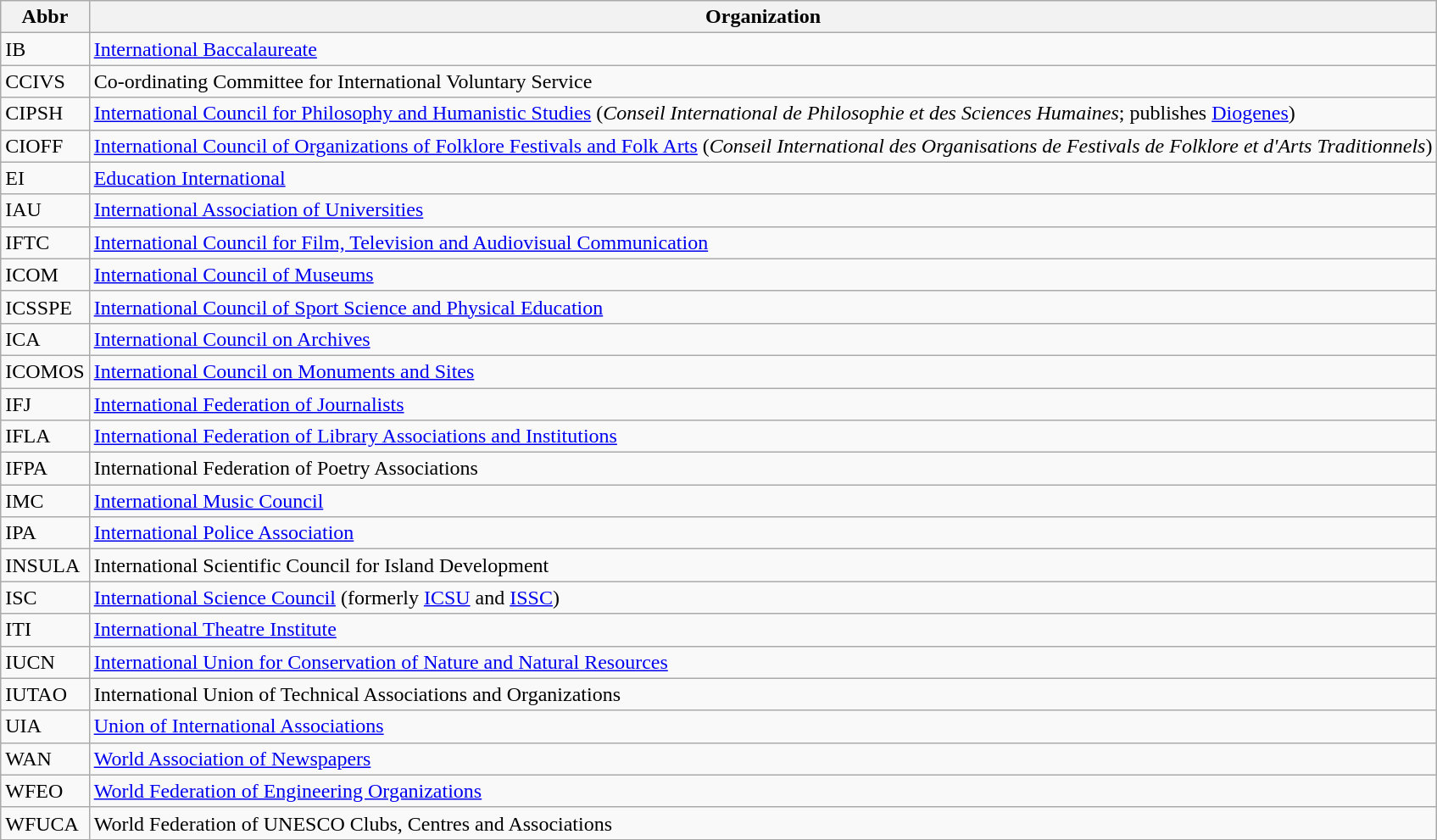<table class="sortable wikitable">
<tr>
<th>Abbr</th>
<th>Organization</th>
</tr>
<tr>
<td>IB</td>
<td><a href='#'>International Baccalaureate</a></td>
</tr>
<tr>
<td>CCIVS</td>
<td>Co-ordinating Committee for International Voluntary Service</td>
</tr>
<tr>
<td>CIPSH</td>
<td><a href='#'>International Council for Philosophy and Humanistic Studies</a> (<em>Conseil International de Philosophie et des Sciences Humaines</em>; publishes <a href='#'>Diogenes</a>)</td>
</tr>
<tr>
<td>CIOFF</td>
<td><a href='#'>International Council of Organizations of Folklore Festivals and Folk Arts</a> (<em>Conseil International des Organisations de Festivals de Folklore et d'Arts Traditionnels</em>)</td>
</tr>
<tr>
<td>EI</td>
<td><a href='#'>Education International</a></td>
</tr>
<tr>
<td>IAU</td>
<td><a href='#'>International Association of Universities</a></td>
</tr>
<tr>
<td>IFTC</td>
<td><a href='#'>International Council for Film, Television and Audiovisual Communication</a></td>
</tr>
<tr>
<td>ICOM</td>
<td><a href='#'>International Council of Museums</a></td>
</tr>
<tr>
<td>ICSSPE</td>
<td><a href='#'>International Council of Sport Science and Physical Education</a></td>
</tr>
<tr>
<td>ICA</td>
<td><a href='#'>International Council on Archives</a></td>
</tr>
<tr>
<td>ICOMOS</td>
<td><a href='#'>International Council on Monuments and Sites</a></td>
</tr>
<tr>
<td>IFJ</td>
<td><a href='#'>International Federation of Journalists</a></td>
</tr>
<tr>
<td>IFLA</td>
<td><a href='#'>International Federation of Library Associations and Institutions</a></td>
</tr>
<tr>
<td>IFPA</td>
<td>International Federation of Poetry Associations</td>
</tr>
<tr>
<td>IMC</td>
<td><a href='#'>International Music Council</a></td>
</tr>
<tr>
<td>IPA</td>
<td><a href='#'>International Police Association</a></td>
</tr>
<tr>
<td>INSULA</td>
<td>International Scientific Council for Island Development</td>
</tr>
<tr>
<td>ISC</td>
<td><a href='#'>International Science Council</a> (formerly <a href='#'>ICSU</a> and <a href='#'>ISSC</a>)</td>
</tr>
<tr>
<td>ITI</td>
<td><a href='#'>International Theatre Institute</a></td>
</tr>
<tr>
<td>IUCN</td>
<td><a href='#'>International Union for Conservation of Nature and Natural Resources</a></td>
</tr>
<tr>
<td>IUTAO</td>
<td>International Union of Technical Associations and Organizations</td>
</tr>
<tr>
<td>UIA</td>
<td><a href='#'>Union of International Associations</a></td>
</tr>
<tr>
<td>WAN</td>
<td><a href='#'>World Association of Newspapers</a></td>
</tr>
<tr>
<td>WFEO</td>
<td><a href='#'>World Federation of Engineering Organizations</a></td>
</tr>
<tr>
<td>WFUCA</td>
<td>World Federation of UNESCO Clubs, Centres and Associations</td>
</tr>
</table>
